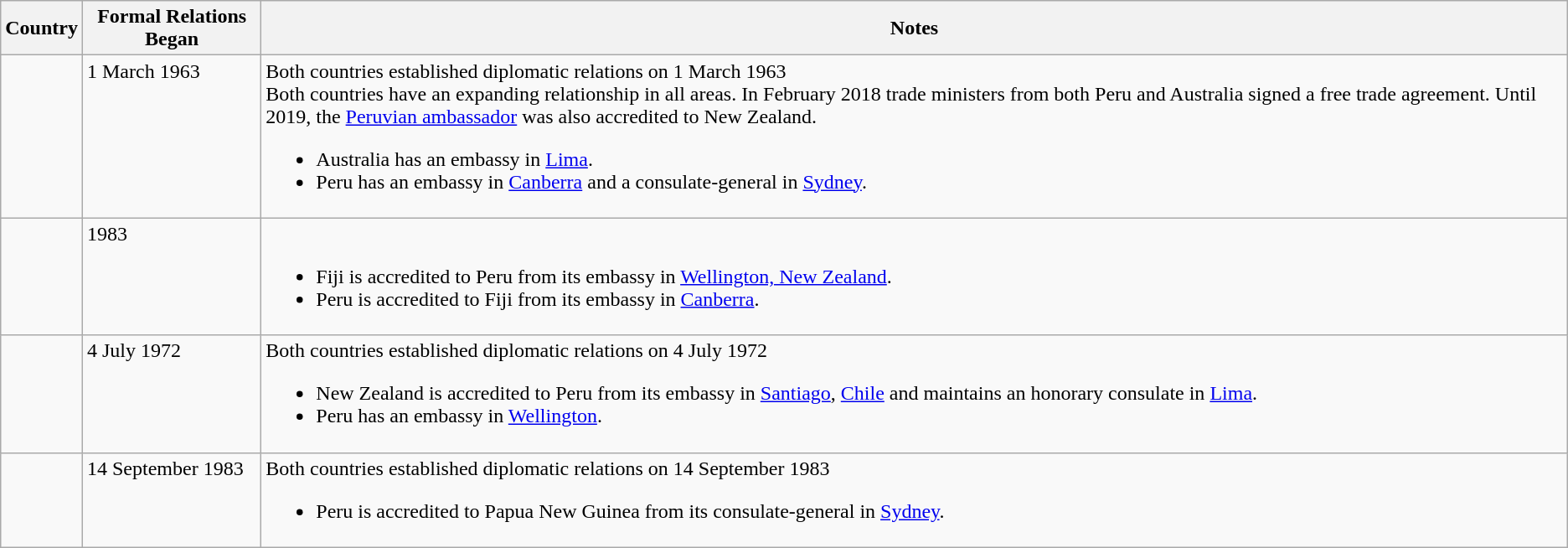<table class="wikitable sortable">
<tr>
<th>Country</th>
<th>Formal Relations Began</th>
<th>Notes</th>
</tr>
<tr valign="top">
<td></td>
<td>1 March 1963</td>
<td>Both countries established diplomatic relations on 1 March 1963<br>Both countries have an expanding relationship in all areas. In February 2018 trade ministers from both Peru and Australia signed a free trade agreement. Until 2019, the <a href='#'>Peruvian ambassador</a> was also accredited to New Zealand.<ul><li>Australia has an embassy in <a href='#'>Lima</a>.</li><li>Peru has an embassy in <a href='#'>Canberra</a> and a consulate-general in <a href='#'>Sydney</a>.</li></ul></td>
</tr>
<tr valign="top">
<td></td>
<td> 1983</td>
<td><br><ul><li>Fiji is accredited to Peru from its embassy in <a href='#'>Wellington, New Zealand</a>.</li><li>Peru is accredited to Fiji from its embassy in <a href='#'>Canberra</a>.</li></ul></td>
</tr>
<tr valign="top">
<td></td>
<td>4 July 1972</td>
<td>Both countries established diplomatic relations on 4 July 1972<br><ul><li>New Zealand is accredited to Peru from its embassy in <a href='#'>Santiago</a>, <a href='#'>Chile</a> and maintains an honorary consulate in <a href='#'>Lima</a>.</li><li>Peru has an embassy in <a href='#'>Wellington</a>.</li></ul></td>
</tr>
<tr valign="top">
<td></td>
<td>14 September 1983</td>
<td>Both countries established diplomatic relations on 14 September 1983<br><ul><li>Peru is accredited to Papua New Guinea from its consulate-general in <a href='#'>Sydney</a>.</li></ul></td>
</tr>
</table>
